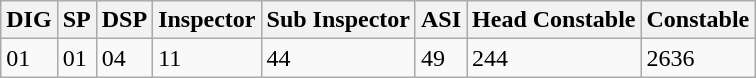<table class="wikitable">
<tr>
<th>DIG</th>
<th>SP</th>
<th>DSP</th>
<th>Inspector</th>
<th>Sub Inspector</th>
<th>ASI</th>
<th>Head Constable</th>
<th>Constable</th>
</tr>
<tr>
<td>01</td>
<td>01</td>
<td>04</td>
<td>11</td>
<td>44</td>
<td>49</td>
<td>244</td>
<td>2636</td>
</tr>
</table>
